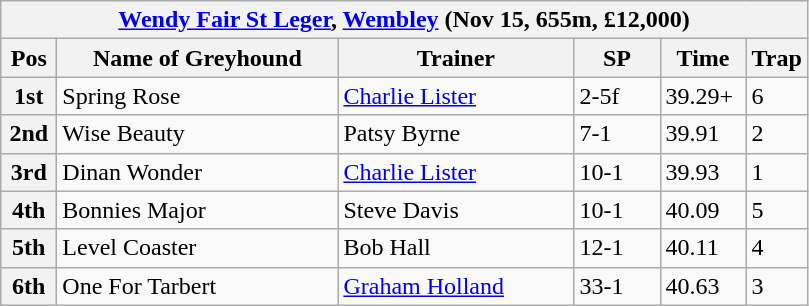<table class="wikitable">
<tr>
<th colspan="6"><a href='#'>Wendy Fair St Leger</a>, <a href='#'>Wembley</a> (Nov 15, 655m, £12,000)</th>
</tr>
<tr>
<th width=30>Pos</th>
<th width=180>Name of Greyhound</th>
<th width=150>Trainer</th>
<th width=50>SP</th>
<th width=50>Time</th>
<th width=30>Trap</th>
</tr>
<tr>
<th>1st</th>
<td>Spring Rose</td>
<td><a href='#'>Charlie Lister</a></td>
<td>2-5f</td>
<td>39.29+</td>
<td>6</td>
</tr>
<tr>
<th>2nd</th>
<td>Wise Beauty</td>
<td>Patsy Byrne</td>
<td>7-1</td>
<td>39.91</td>
<td>2</td>
</tr>
<tr>
<th>3rd</th>
<td>Dinan Wonder</td>
<td><a href='#'>Charlie Lister</a></td>
<td>10-1</td>
<td>39.93</td>
<td>1</td>
</tr>
<tr>
<th>4th</th>
<td>Bonnies Major</td>
<td>Steve Davis</td>
<td>10-1</td>
<td>40.09</td>
<td>5</td>
</tr>
<tr>
<th>5th</th>
<td>Level Coaster</td>
<td>Bob Hall</td>
<td>12-1</td>
<td>40.11</td>
<td>4</td>
</tr>
<tr>
<th>6th</th>
<td>One For Tarbert</td>
<td><a href='#'>Graham Holland</a></td>
<td>33-1</td>
<td>40.63</td>
<td>3</td>
</tr>
</table>
